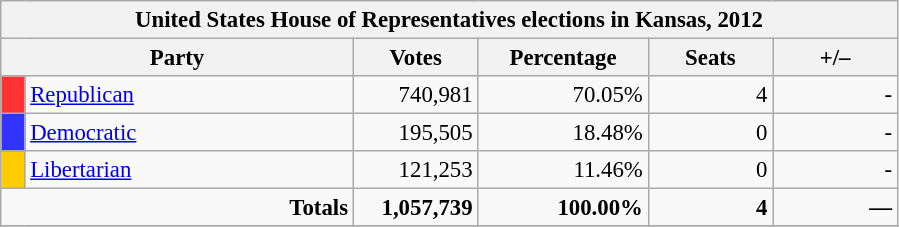<table class="wikitable" style="font-size: 95%;">
<tr>
<th colspan="6">United States House of Representatives elections in Kansas, 2012</th>
</tr>
<tr>
<th colspan=2 style="width: 15em">Party</th>
<th style="width: 5em">Votes</th>
<th style="width: 7em">Percentage</th>
<th style="width: 5em">Seats</th>
<th style="width: 5em">+/–</th>
</tr>
<tr>
<th style="background-color:#FF3333; width: 3px"></th>
<td style="width: 130px"><a href='#'>Republican</a></td>
<td align="right">740,981</td>
<td align="right">70.05%</td>
<td align="right">4</td>
<td align="right">-</td>
</tr>
<tr>
<th style="background-color:#3333FF; width: 3px"></th>
<td style="width: 130px"><a href='#'>Democratic</a></td>
<td align="right">195,505</td>
<td align="right">18.48%</td>
<td align="right">0</td>
<td align="right">-</td>
</tr>
<tr>
<th style="background-color:#FFCC00; width: 3px"></th>
<td style="width: 130px"><a href='#'>Libertarian</a></td>
<td align="right">121,253</td>
<td align="right">11.46%</td>
<td align="right">0</td>
<td align="right">-</td>
</tr>
<tr>
<td colspan="2" align="right"><strong>Totals</strong></td>
<td align="right"><strong>1,057,739</strong></td>
<td align="right"><strong>100.00%</strong></td>
<td align="right"><strong>4</strong></td>
<td align="right"><strong>—</strong></td>
</tr>
<tr bgcolor="#EEEEEE">
</tr>
</table>
